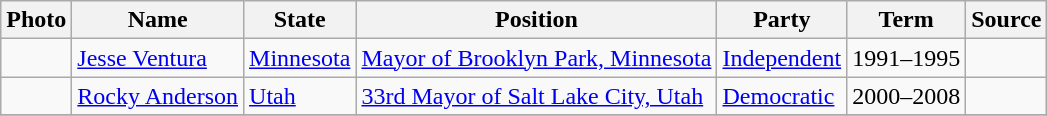<table class="wikitable">
<tr>
<th>Photo</th>
<th>Name</th>
<th>State</th>
<th>Position</th>
<th>Party</th>
<th>Term</th>
<th>Source</th>
</tr>
<tr>
<td></td>
<td><a href='#'>Jesse Ventura</a></td>
<td><a href='#'>Minnesota</a></td>
<td><a href='#'>Mayor of Brooklyn Park, Minnesota</a></td>
<td><a href='#'>Independent</a></td>
<td>1991–1995</td>
<td></td>
</tr>
<tr>
<td></td>
<td><a href='#'>Rocky Anderson</a></td>
<td><a href='#'>Utah</a></td>
<td><a href='#'>33rd Mayor of Salt Lake City, Utah</a></td>
<td><a href='#'>Democratic</a></td>
<td>2000–2008</td>
<td></td>
</tr>
<tr>
</tr>
</table>
